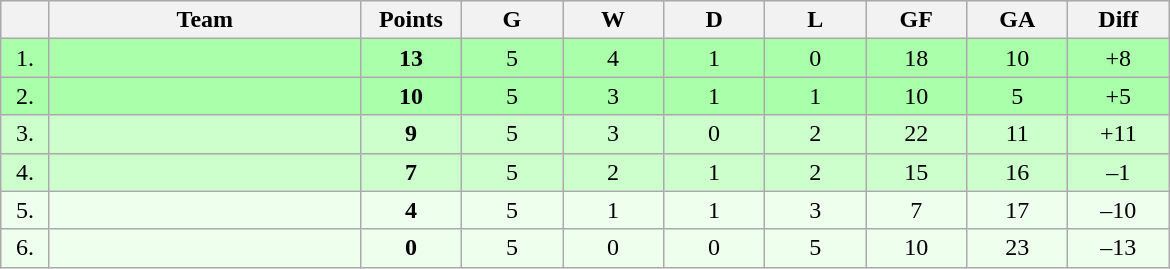<table class=wikitable style="text-align:center">
<tr bgcolor="#DCDCDC">
<th width="25"></th>
<th width="200">Team</th>
<th width="60">Points</th>
<th width="60">G</th>
<th width="60">W</th>
<th width="60">D</th>
<th width="60">L</th>
<th width="60">GF</th>
<th width="60">GA</th>
<th width="60">Diff</th>
</tr>
<tr bgcolor=#AAFFAA>
<td>1.</td>
<td align=left></td>
<td><strong>13</strong></td>
<td>5</td>
<td>4</td>
<td>1</td>
<td>0</td>
<td>18</td>
<td>10</td>
<td>+8</td>
</tr>
<tr bgcolor=#AAFFAA>
<td>2.</td>
<td align=left></td>
<td><strong>10</strong></td>
<td>5</td>
<td>3</td>
<td>1</td>
<td>1</td>
<td>10</td>
<td>5</td>
<td>+5</td>
</tr>
<tr bgcolor=#CCFFCC>
<td>3.</td>
<td align=left></td>
<td><strong>9</strong></td>
<td>5</td>
<td>3</td>
<td>0</td>
<td>2</td>
<td>22</td>
<td>11</td>
<td>+11</td>
</tr>
<tr bgcolor=#CCFFCC>
<td>4.</td>
<td align=left></td>
<td><strong>7</strong></td>
<td>5</td>
<td>2</td>
<td>1</td>
<td>2</td>
<td>15</td>
<td>16</td>
<td>–1</td>
</tr>
<tr bgcolor=#EEFFEE>
<td>5.</td>
<td align=left></td>
<td><strong>4</strong></td>
<td>5</td>
<td>1</td>
<td>1</td>
<td>3</td>
<td>7</td>
<td>17</td>
<td>–10</td>
</tr>
<tr bgcolor=#EEFFEE>
<td>6.</td>
<td align=left></td>
<td><strong>0</strong></td>
<td>5</td>
<td>0</td>
<td>0</td>
<td>5</td>
<td>10</td>
<td>23</td>
<td>–13</td>
</tr>
</table>
